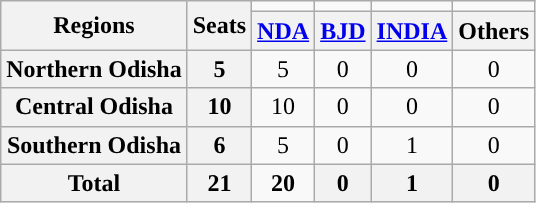<table class="wikitable" style="text-align:center;">
<tr>
<th rowspan="2">Regions</th>
<th rowspan="2">Seats</th>
<td></td>
<td></td>
<td></td>
<td></td>
</tr>
<tr>
<th><a href='#'>NDA</a></th>
<th><a href='#'>BJD</a></th>
<th><a href='#'>INDIA</a></th>
<th>Others</th>
</tr>
<tr>
<th><strong>Northern Odisha</strong></th>
<th>5</th>
<td style="background:">5</td>
<td>0</td>
<td>0</td>
<td>0</td>
</tr>
<tr>
<th><strong>Central Odisha</strong></th>
<th>10</th>
<td style="background:">10</td>
<td>0</td>
<td>0</td>
<td>0</td>
</tr>
<tr>
<th><strong>Southern Odisha</strong></th>
<th>6</th>
<td style="background:">5</td>
<td>0</td>
<td>1</td>
<td>0</td>
</tr>
<tr>
<th>Total</th>
<th>21</th>
<td style="background:"><strong>20</strong></td>
<th>0</th>
<th>1</th>
<th>0</th>
</tr>
</table>
